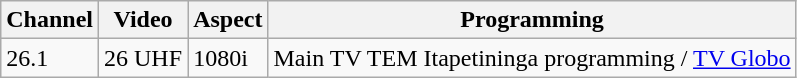<table class="wikitable">
<tr>
<th>Channel</th>
<th>Video</th>
<th>Aspect</th>
<th>Programming</th>
</tr>
<tr>
<td>26.1</td>
<td>26 UHF</td>
<td>1080i</td>
<td>Main TV TEM Itapetininga programming / <a href='#'>TV Globo</a></td>
</tr>
</table>
